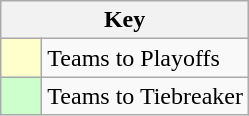<table class="wikitable" style="text-align: center;">
<tr>
<th colspan=2>Key</th>
</tr>
<tr>
<td style="background:#ffffcc; width:20px;"></td>
<td align=left>Teams to Playoffs</td>
</tr>
<tr>
<td style="background:#ccffcc; width:20px;"></td>
<td align=left>Teams to Tiebreaker</td>
</tr>
</table>
